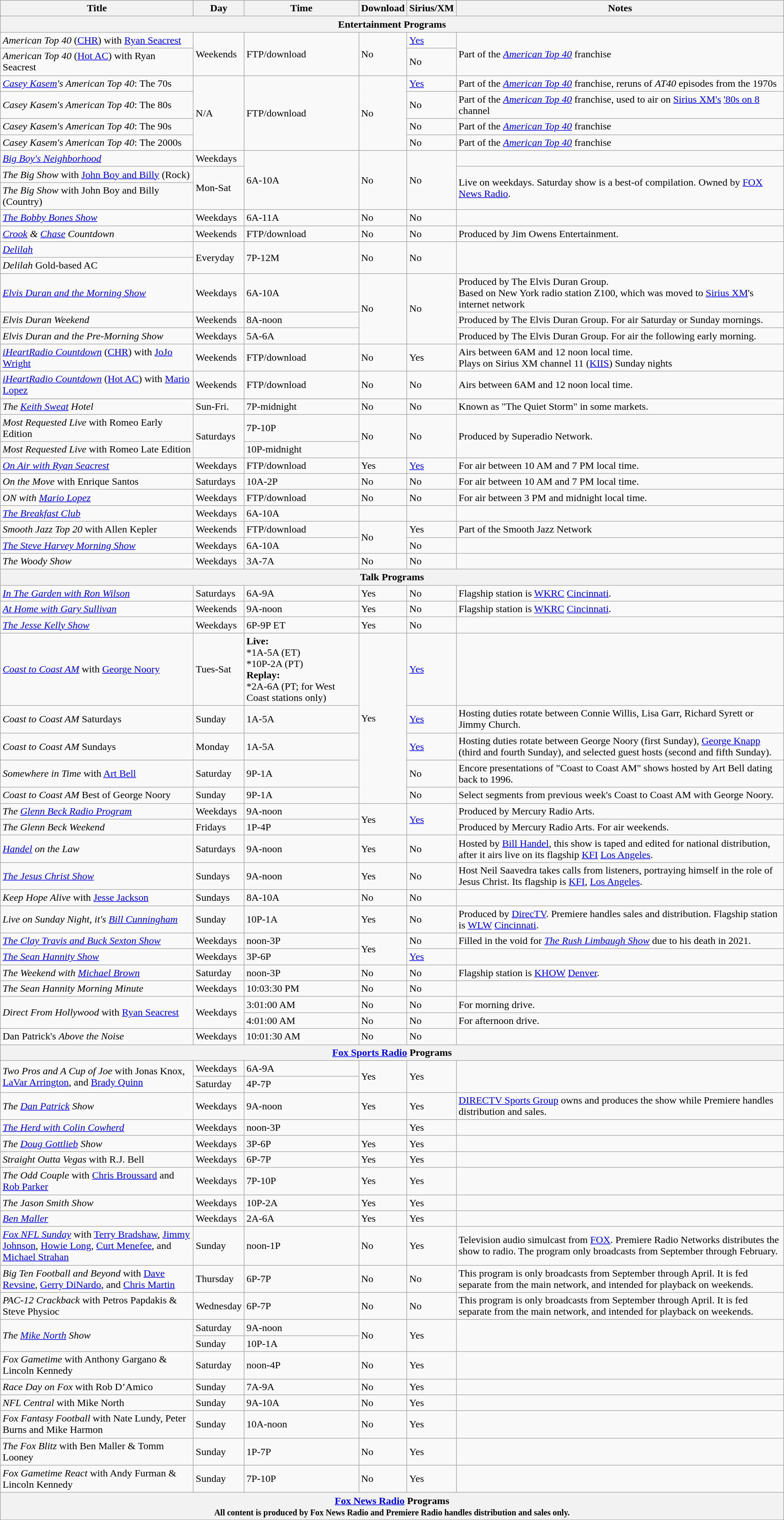<table class=wikitable>
<tr>
<th style="width:300px;">Title</th>
<th>Day</th>
<th>Time</th>
<th>Download</th>
<th>Sirius/XM</th>
<th>Notes</th>
</tr>
<tr>
<th colspan="6">Entertainment Programs</th>
</tr>
<tr>
<td><em>American Top 40</em> (<a href='#'>CHR</a>) with <a href='#'>Ryan Seacrest</a></td>
<td rowspan="2">Weekends</td>
<td rowspan="2">FTP/download</td>
<td rowspan="2">No</td>
<td><a href='#'>Yes</a></td>
<td rowspan="2">Part of the <em><a href='#'>American Top 40</a></em> franchise</td>
</tr>
<tr>
<td><em>American Top 40</em> (<a href='#'>Hot AC</a>) with Ryan Seacrest</td>
<td>No</td>
</tr>
<tr>
<td><em><a href='#'>Casey Kasem</a>'s American Top 40</em>: The 70s</td>
<td rowspan="4">N/A</td>
<td rowspan="4">FTP/download</td>
<td rowspan="4">No</td>
<td><a href='#'>Yes</a></td>
<td>Part of the <em><a href='#'>American Top 40</a></em> franchise, reruns of <em>AT40</em> episodes from the 1970s</td>
</tr>
<tr>
<td><em>Casey Kasem's American Top 40</em>: The 80s</td>
<td>No</td>
<td>Part of the <em><a href='#'>American Top 40</a></em> franchise, used to air on <a href='#'>Sirius XM's</a> <a href='#'>'80s on 8</a> channel</td>
</tr>
<tr>
<td><em>Casey Kasem's American Top 40</em>: The 90s</td>
<td>No</td>
<td>Part of the <em><a href='#'>American Top 40</a></em> franchise</td>
</tr>
<tr>
<td><em>Casey Kasem's American Top 40</em>: The 2000s</td>
<td>No</td>
<td>Part of the <em><a href='#'>American Top 40</a></em> franchise</td>
</tr>
<tr>
<td><em><a href='#'>Big Boy's Neighborhood</a></em></td>
<td>Weekdays</td>
<td rowspan="3">6A-10A</td>
<td rowspan="3">No</td>
<td rowspan="3">No</td>
<td></td>
</tr>
<tr>
<td><em>The Big Show</em> with <a href='#'>John Boy and Billy</a> (Rock)</td>
<td rowspan="2">Mon-Sat</td>
<td rowspan="2">Live on weekdays. Saturday show is a best-of compilation. Owned by <a href='#'>FOX News Radio</a>.</td>
</tr>
<tr>
<td><em>The Big Show</em> with John Boy and Billy (Country)</td>
</tr>
<tr>
<td><em><a href='#'>The Bobby Bones Show</a></em></td>
<td>Weekdays</td>
<td>6A-11A</td>
<td>No</td>
<td>No</td>
<td></td>
</tr>
<tr>
<td><em><a href='#'>Crook</a> & <a href='#'>Chase</a> Countdown</em></td>
<td>Weekends</td>
<td>FTP/download</td>
<td>No</td>
<td>No</td>
<td>Produced by Jim Owens Entertainment.</td>
</tr>
<tr>
<td><em><a href='#'>Delilah</a></em></td>
<td rowspan="2">Everyday</td>
<td rowspan="2">7P-12M</td>
<td rowspan="2">No</td>
<td rowspan="2">No</td>
<td rowspan="2"></td>
</tr>
<tr>
<td><em>Delilah</em> Gold-based AC</td>
</tr>
<tr>
<td><em><a href='#'>Elvis Duran and the Morning Show</a></em></td>
<td>Weekdays</td>
<td>6A-10A</td>
<td rowspan="3">No</td>
<td rowspan="3">No</td>
<td>Produced by The Elvis Duran Group.<br>Based on New York radio station Z100, which was moved to <a href='#'>Sirius XM</a>'s internet network</td>
</tr>
<tr>
<td><em>Elvis Duran Weekend</em></td>
<td>Weekends</td>
<td>8A-noon</td>
<td>Produced by The Elvis Duran Group. For air Saturday or Sunday mornings.</td>
</tr>
<tr>
<td><em>Elvis Duran and the Pre-Morning Show</em></td>
<td>Weekdays</td>
<td>5A-6A</td>
<td>Produced by The Elvis Duran Group. For air the following early morning.</td>
</tr>
<tr>
<td><em><a href='#'>iHeartRadio Countdown</a></em> (<a href='#'>CHR</a>) with <a href='#'>JoJo Wright</a></td>
<td>Weekends</td>
<td>FTP/download</td>
<td>No</td>
<td>Yes</td>
<td>Airs between 6AM and 12 noon local time.<br>Plays on Sirius XM channel 11 (<a href='#'>KIIS</a>) Sunday nights</td>
</tr>
<tr>
<td><em><a href='#'>iHeartRadio Countdown</a></em> (<a href='#'>Hot AC</a>) with <a href='#'>Mario Lopez</a></td>
<td>Weekends</td>
<td>FTP/download</td>
<td>No</td>
<td>No</td>
<td>Airs between 6AM and 12 noon local time.</td>
</tr>
<tr>
</tr>
<tr>
<td><em>The <a href='#'>Keith Sweat</a> Hotel</em></td>
<td>Sun-Fri.</td>
<td>7P-midnight</td>
<td>No</td>
<td>No</td>
<td>Known as "The Quiet Storm" in some markets.</td>
</tr>
<tr>
<td><em>Most Requested Live</em> with Romeo Early Edition</td>
<td rowspan="2">Saturdays</td>
<td>7P-10P</td>
<td rowspan="2">No</td>
<td rowspan="2">No</td>
<td rowspan="2">Produced by Superadio Network.</td>
</tr>
<tr>
<td><em>Most Requested Live</em> with Romeo Late Edition</td>
<td>10P-midnight</td>
</tr>
<tr>
<td><em><a href='#'>On Air with Ryan Seacrest</a></em></td>
<td>Weekdays</td>
<td>FTP/download</td>
<td>Yes</td>
<td><a href='#'>Yes</a></td>
<td>For air between 10 AM and 7 PM local time.</td>
</tr>
<tr>
<td><em>On the Move</em> with Enrique Santos</td>
<td>Saturdays</td>
<td>10A-2P</td>
<td>No</td>
<td>No</td>
<td>For air between 10 AM and 7 PM local time.</td>
</tr>
<tr>
<td><em>ON with <a href='#'>Mario Lopez</a></em></td>
<td>Weekdays</td>
<td>FTP/download</td>
<td>No</td>
<td>No</td>
<td>For air between 3 PM and midnight local time.</td>
</tr>
<tr>
<td><em><a href='#'>The Breakfast Club</a></em></td>
<td>Weekdays</td>
<td>6A-10A</td>
<td></td>
<td></td>
<td></td>
</tr>
<tr>
<td><em>Smooth Jazz Top 20</em> with Allen Kepler</td>
<td>Weekends</td>
<td>FTP/download</td>
<td rowspan="2">No</td>
<td>Yes</td>
<td>Part of the Smooth Jazz Network</td>
</tr>
<tr>
<td><em><a href='#'>The Steve Harvey Morning Show</a></em></td>
<td>Weekdays</td>
<td>6A-10A</td>
<td>No</td>
<td></td>
</tr>
<tr>
<td><em>The Woody Show</em></td>
<td>Weekdays</td>
<td>3A-7A</td>
<td>No</td>
<td>No</td>
<td></td>
</tr>
<tr>
<th colspan="6">Talk Programs</th>
</tr>
<tr>
<td><em><a href='#'>In The Garden with Ron Wilson</a></em></td>
<td>Saturdays</td>
<td>6A-9A</td>
<td>Yes</td>
<td>No</td>
<td>Flagship station is <a href='#'>WKRC</a> <a href='#'>Cincinnati</a>.</td>
</tr>
<tr>
<td><em><a href='#'>At Home with Gary Sullivan</a></em></td>
<td>Weekends</td>
<td>9A-noon</td>
<td>Yes</td>
<td>No</td>
<td>Flagship station is <a href='#'>WKRC</a> <a href='#'>Cincinnati</a>.</td>
</tr>
<tr>
<td><em><a href='#'>The Jesse Kelly Show</a></em></td>
<td>Weekdays</td>
<td>6P-9P ET</td>
<td>Yes</td>
<td>No</td>
<td></td>
</tr>
<tr>
<td><em><a href='#'>Coast to Coast AM</a></em> with <a href='#'>George Noory</a></td>
<td>Tues-Sat</td>
<td><strong>Live:</strong><br>*1A-5A (ET)<br>*10P-2A (PT)<br><strong>Replay:</strong><br>*2A-6A (PT; for West Coast stations only)</td>
<td rowspan="5">Yes</td>
<td><a href='#'>Yes</a></td>
<td></td>
</tr>
<tr>
<td><em>Coast to Coast AM</em> Saturdays</td>
<td>Sunday</td>
<td>1A-5A</td>
<td><a href='#'>Yes</a></td>
<td>Hosting duties rotate between Connie Willis, Lisa Garr, Richard Syrett or Jimmy Church.</td>
</tr>
<tr>
<td><em>Coast to Coast AM</em> Sundays</td>
<td>Monday</td>
<td>1A-5A</td>
<td><a href='#'>Yes</a></td>
<td>Hosting duties rotate between George Noory (first Sunday), <a href='#'>George Knapp</a> (third and fourth Sunday), and selected guest hosts (second and fifth Sunday).</td>
</tr>
<tr>
<td><em>Somewhere in Time</em> with <a href='#'>Art Bell</a></td>
<td>Saturday</td>
<td>9P-1A</td>
<td>No</td>
<td>Encore presentations of "Coast to Coast AM" shows hosted by Art Bell dating back to 1996.</td>
</tr>
<tr>
<td><em>Coast to Coast AM</em> Best of George Noory</td>
<td>Sunday</td>
<td>9P-1A</td>
<td>No</td>
<td>Select segments from previous week's Coast to Coast AM with George Noory.</td>
</tr>
<tr>
<td><em>The <a href='#'>Glenn Beck Radio Program</a></em></td>
<td>Weekdays</td>
<td>9A-noon</td>
<td rowspan="2">Yes</td>
<td rowspan="2"><a href='#'>Yes</a></td>
<td>Produced by Mercury Radio Arts.</td>
</tr>
<tr>
<td><em>The Glenn Beck Weekend</em></td>
<td>Fridays</td>
<td>1P-4P</td>
<td>Produced by Mercury Radio Arts. For air weekends.</td>
</tr>
<tr>
<td><em><a href='#'>Handel</a> on the Law</em></td>
<td>Saturdays</td>
<td>9A-noon</td>
<td>Yes</td>
<td>No</td>
<td>Hosted by <a href='#'>Bill Handel</a>, this show is taped and edited for national distribution, after it airs live on its flagship <a href='#'>KFI</a> <a href='#'>Los Angeles</a>.</td>
</tr>
<tr>
<td><em><a href='#'>The Jesus Christ Show</a></em></td>
<td>Sundays</td>
<td>9A-noon</td>
<td>Yes</td>
<td>No</td>
<td>Host Neil Saavedra takes calls from listeners, portraying himself in the role of Jesus Christ.  Its flagship is <a href='#'>KFI</a>, <a href='#'>Los Angeles</a>.</td>
</tr>
<tr>
<td><em>Keep Hope Alive</em> with <a href='#'>Jesse Jackson</a></td>
<td>Sundays</td>
<td>8A-10A</td>
<td>No</td>
<td>No</td>
<td></td>
</tr>
<tr>
<td><em>Live on Sunday Night, it's <a href='#'>Bill Cunningham</a></em></td>
<td>Sunday</td>
<td>10P-1A</td>
<td>Yes</td>
<td>No</td>
<td>Produced by <a href='#'>DirecTV</a>. Premiere handles sales and distribution.  Flagship station is <a href='#'>WLW</a> <a href='#'>Cincinnati</a>.</td>
</tr>
<tr>
<td><em><a href='#'>The Clay Travis and Buck Sexton Show</a></em></td>
<td>Weekdays</td>
<td>noon-3P</td>
<td rowspan="2">Yes</td>
<td>No</td>
<td>Filled in the void for <em><a href='#'>The Rush Limbaugh Show</a></em> due to his death in 2021.</td>
</tr>
<tr>
<td><em><a href='#'>The Sean Hannity Show</a></em></td>
<td>Weekdays</td>
<td>3P-6P</td>
<td><a href='#'>Yes</a></td>
<td></td>
</tr>
<tr>
<td><em>The Weekend with <a href='#'>Michael Brown</a></em></td>
<td>Saturday</td>
<td>noon-3P</td>
<td>No</td>
<td>No</td>
<td>Flagship station is <a href='#'>KHOW</a> <a href='#'>Denver</a>.</td>
</tr>
<tr>
<td><em>The Sean Hannity Morning Minute</em></td>
<td>Weekdays</td>
<td>10:03:30 PM</td>
<td>No</td>
<td>No</td>
<td></td>
</tr>
<tr>
<td rowspan="2"><em>Direct From Hollywood</em> with <a href='#'>Ryan Seacrest</a></td>
<td rowspan="2">Weekdays</td>
<td>3:01:00 AM</td>
<td>No</td>
<td>No</td>
<td>For morning drive.</td>
</tr>
<tr>
<td>4:01:00 AM</td>
<td>No</td>
<td>No</td>
<td>For afternoon drive.</td>
</tr>
<tr>
<td>Dan Patrick's <em>Above the Noise</em></td>
<td>Weekdays</td>
<td>10:01:30 AM</td>
<td>No</td>
<td>No</td>
<td></td>
</tr>
<tr>
<th colspan="6"><a href='#'>Fox Sports Radio</a> Programs</th>
</tr>
<tr>
<td rowspan="2"><em>Two Pros and A Cup of Joe</em> with Jonas Knox, <a href='#'>LaVar Arrington</a>, and <a href='#'>Brady Quinn</a></td>
<td>Weekdays</td>
<td>6A-9A</td>
<td rowspan="2">Yes</td>
<td rowspan="2">Yes</td>
<td rowspan="2"></td>
</tr>
<tr>
<td>Saturday</td>
<td>4P-7P</td>
</tr>
<tr>
<td><em>The <a href='#'>Dan Patrick</a> Show</em></td>
<td>Weekdays</td>
<td>9A-noon</td>
<td>Yes</td>
<td>Yes</td>
<td><a href='#'>DIRECTV Sports Group</a> owns and produces the show while Premiere handles distribution and sales.</td>
</tr>
<tr>
<td><em><a href='#'>The Herd with Colin Cowherd</a></em></td>
<td>Weekdays</td>
<td>noon-3P</td>
<td></td>
<td>Yes</td>
<td></td>
</tr>
<tr>
<td><em>The <a href='#'>Doug Gottlieb</a> Show</em></td>
<td>Weekdays</td>
<td>3P-6P</td>
<td>Yes</td>
<td>Yes</td>
<td></td>
</tr>
<tr>
<td><em>Straight Outta Vegas</em> with R.J. Bell</td>
<td>Weekdays</td>
<td>6P-7P</td>
<td>Yes</td>
<td>Yes</td>
<td></td>
</tr>
<tr>
<td><em>The Odd Couple</em> with <a href='#'>Chris Broussard</a> and <a href='#'>Rob Parker</a></td>
<td>Weekdays</td>
<td>7P-10P</td>
<td>Yes</td>
<td>Yes</td>
<td></td>
</tr>
<tr>
<td><em>The Jason Smith Show</em></td>
<td>Weekdays</td>
<td>10P-2A</td>
<td>Yes</td>
<td>Yes</td>
</tr>
<tr>
<td><em><a href='#'>Ben Maller</a></em></td>
<td>Weekdays</td>
<td>2A-6A</td>
<td>Yes</td>
<td>Yes</td>
<td></td>
</tr>
<tr>
<td><em><a href='#'>Fox NFL Sunday</a></em> with <a href='#'>Terry Bradshaw</a>, <a href='#'>Jimmy Johnson</a>, <a href='#'>Howie Long</a>, <a href='#'>Curt Menefee</a>, and <a href='#'>Michael Strahan</a></td>
<td>Sunday</td>
<td>noon-1P</td>
<td>No</td>
<td>Yes</td>
<td>Television audio simulcast from <a href='#'>FOX</a>. Premiere Radio Networks distributes the show to radio. The program only broadcasts from September through February.</td>
</tr>
<tr>
<td><em>Big Ten Football and Beyond</em> with <a href='#'>Dave Revsine</a>, <a href='#'>Gerry DiNardo</a>, and <a href='#'>Chris Martin</a></td>
<td>Thursday</td>
<td>6P-7P</td>
<td>No</td>
<td>No</td>
<td>This program is only broadcasts from September through April. It is fed separate from the main network, and intended for playback on weekends.</td>
</tr>
<tr>
<td><em>PAC-12 Crackback</em> with Petros Papdakis & Steve Physioc</td>
<td>Wednesday</td>
<td>6P-7P</td>
<td>No</td>
<td>No</td>
<td>This program is only broadcasts from September through April. It is fed separate from the main network, and intended for playback on weekends.</td>
</tr>
<tr>
<td rowspan="2"><em>The <a href='#'>Mike North</a> Show</em></td>
<td>Saturday</td>
<td>9A-noon</td>
<td rowspan="2">No</td>
<td rowspan="2">Yes</td>
<td rowspan="2"></td>
</tr>
<tr>
<td>Sunday</td>
<td>10P-1A</td>
</tr>
<tr>
<td><em>Fox Gametime</em> with Anthony Gargano & Lincoln Kennedy</td>
<td>Saturday</td>
<td>noon-4P</td>
<td>No</td>
<td>Yes</td>
</tr>
<tr>
<td><em>Race Day on Fox</em> with Rob D’Amico</td>
<td>Sunday</td>
<td>7A-9A</td>
<td>No</td>
<td>Yes</td>
<td></td>
</tr>
<tr>
<td><em>NFL Central</em> with Mike North</td>
<td>Sunday</td>
<td>9A-10A</td>
<td>No</td>
<td>Yes</td>
<td></td>
</tr>
<tr>
<td><em>Fox Fantasy Football</em> with Nate Lundy, Peter Burns and Mike Harmon</td>
<td>Sunday</td>
<td>10A-noon</td>
<td>No</td>
<td>Yes</td>
<td></td>
</tr>
<tr>
<td><em>The Fox Blitz</em> with Ben Maller & Tomm Looney</td>
<td>Sunday</td>
<td>1P-7P</td>
<td>No</td>
<td>Yes</td>
<td></td>
</tr>
<tr>
<td><em>Fox Gametime React</em> with Andy Furman & Lincoln Kennedy</td>
<td>Sunday</td>
<td>7P-10P</td>
<td>No</td>
<td>Yes</td>
<td></td>
</tr>
<tr>
<th colspan="6"><a href='#'>Fox News Radio</a> Programs<br><small>All content is produced by Fox News Radio and Premiere Radio handles distribution and sales only.</small></th>
</tr>
</table>
